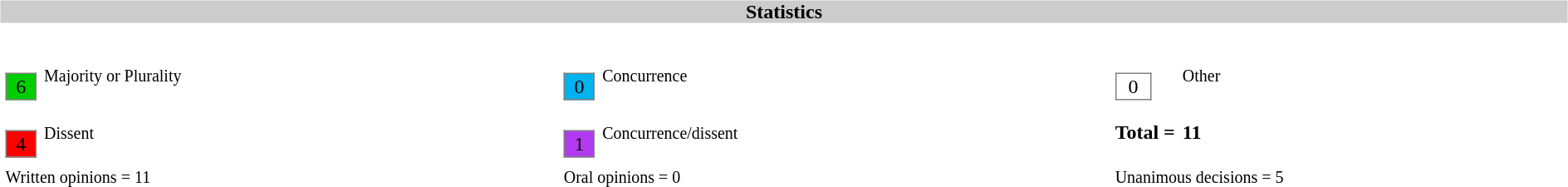<table width="100%">
<tr>
<td><br><table width="100%" align="center" cellpadding="0" cellspacing="0">
<tr>
<th bgcolor=#CCCCCC>Statistics</th>
</tr>
<tr>
<td><br><table width=100% cellpadding="2" cellspacing="2" border="0"width=25px>
<tr>
<td><br><table border="1" style="border-collapse:collapse;">
<tr>
<td align=center bgcolor=#00CD00 width=25px>6</td>
</tr>
</table>
</td>
<td><small>Majority or Plurality</small></td>
<td width=25px><br><table border="1" style="border-collapse:collapse;">
<tr>
<td align=center width=25px bgcolor=#00B2EE>0</td>
</tr>
</table>
</td>
<td><small>Concurrence</small></td>
<td width=25px><br><table border="1" style="border-collapse:collapse;">
<tr>
<td align=center width=25px bgcolor=white>0</td>
</tr>
</table>
</td>
<td><small>Other</small></td>
</tr>
<tr>
<td width=25px><br><table border="1" style="border-collapse:collapse;">
<tr>
<td align=center width=25px bgcolor=red>4</td>
</tr>
</table>
</td>
<td><small>Dissent</small></td>
<td width=25px><br><table border="1" style="border-collapse:collapse;">
<tr>
<td align=center width=25px bgcolor=#B23AEE>1</td>
</tr>
</table>
</td>
<td><small>Concurrence/dissent</small></td>
<td white-space: nowrap><strong>Total = </strong></td>
<td><strong>11</strong></td>
</tr>
<tr>
<td colspan=2><small>Written opinions = 11</small></td>
<td colspan=2><small>Oral opinions = 0</small></td>
<td colspan=2><small> Unanimous decisions = 5</small></td>
</tr>
</table>
</td>
</tr>
</table>
</td>
</tr>
</table>
